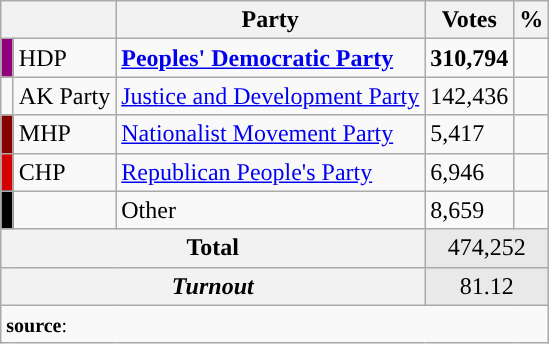<table class="wikitable">
<tr>
<th colspan="2" align="center"></th>
<th align="center">Party</th>
<th align="center">Votes</th>
<th align="center">%</th>
</tr>
<tr align="left">
<td bgcolor="#91007B" width="1"></td>
<td>HDP</td>
<td><strong><a href='#'>Peoples' Democratic Party</a></strong></td>
<td><strong>310,794</strong></td>
<td><strong></strong></td>
</tr>
<tr align="left">
<td></td>
<td>AK Party</td>
<td><a href='#'>Justice and Development Party</a></td>
<td>142,436</td>
<td></td>
</tr>
<tr align="left">
<td bgcolor="#870000" width="1"></td>
<td>MHP</td>
<td><a href='#'>Nationalist Movement Party</a></td>
<td>5,417</td>
<td></td>
</tr>
<tr align="left">
<td bgcolor="#d50000" width="1"></td>
<td>CHP</td>
<td><a href='#'>Republican People's Party</a></td>
<td>6,946</td>
<td></td>
</tr>
<tr align="left">
<td bgcolor=" " width="1"></td>
<td></td>
<td>Other</td>
<td>8,659</td>
<td></td>
</tr>
<tr align="left" style="background-color:#E9E9E9">
<th colspan="3" align="center"><strong>Total</strong></th>
<td colspan="2" align="center">474,252</td>
</tr>
<tr align="left" style="background-color:#E9E9E9">
<th colspan="3" align="center"><em>Turnout</em></th>
<td colspan="2" align="center">81.12</td>
</tr>
<tr>
<td colspan="5" align="left"><small><strong>source</strong>: </small></td>
</tr>
</table>
